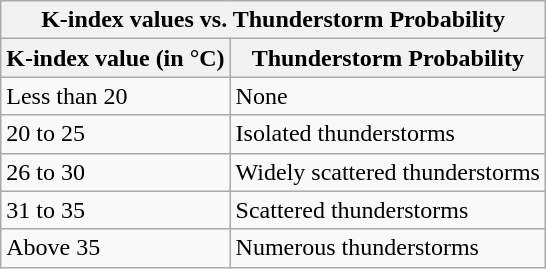<table class="wikitable">
<tr>
<th colspan="3">K-index values vs. Thunderstorm Probability</th>
</tr>
<tr>
<th>K-index value (in °C)</th>
<th>Thunderstorm Probability</th>
</tr>
<tr>
<td>Less than 20</td>
<td>None</td>
</tr>
<tr>
<td>20 to 25</td>
<td>Isolated thunderstorms</td>
</tr>
<tr>
<td>26 to 30</td>
<td>Widely scattered thunderstorms</td>
</tr>
<tr>
<td>31 to 35</td>
<td>Scattered thunderstorms</td>
</tr>
<tr>
<td>Above 35</td>
<td>Numerous thunderstorms</td>
</tr>
</table>
